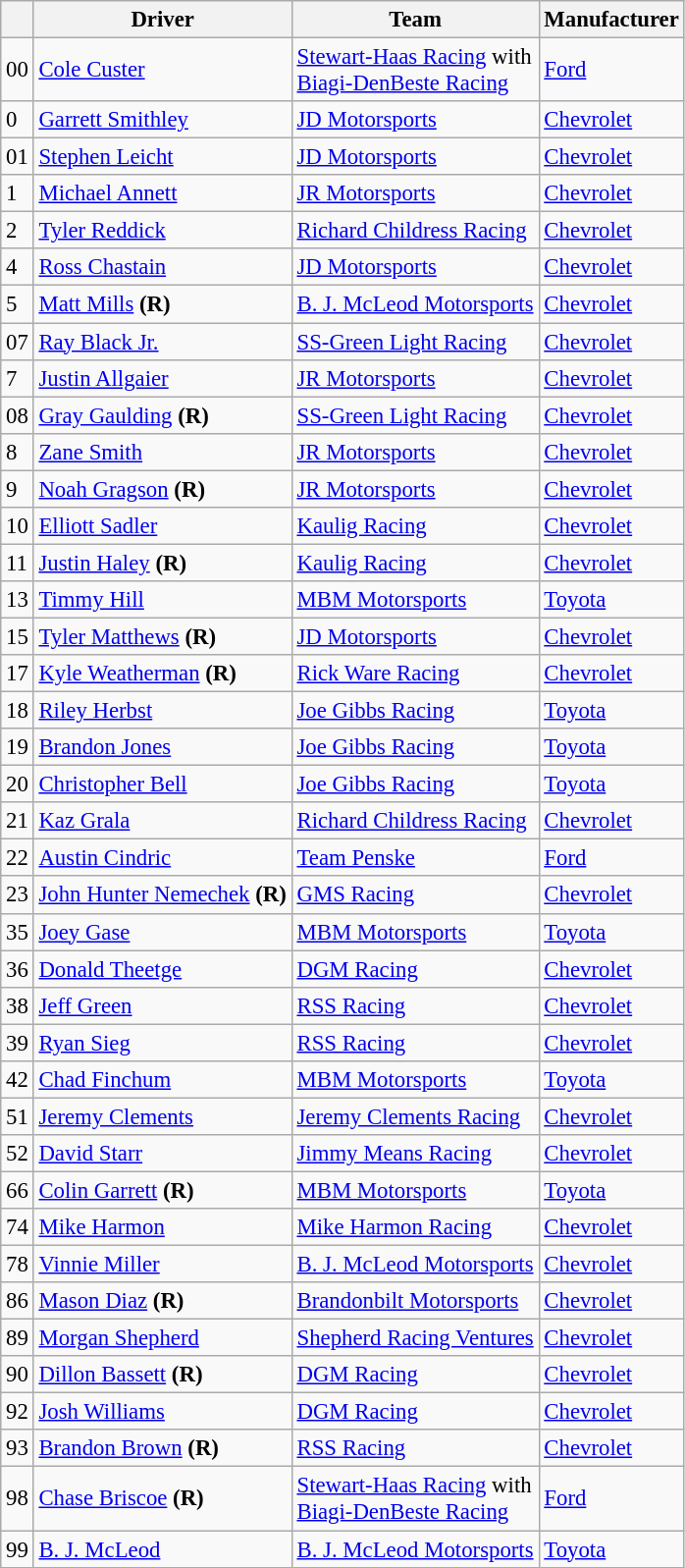<table class="wikitable" style="font-size:95%">
<tr>
<th></th>
<th>Driver</th>
<th>Team</th>
<th>Manufacturer</th>
</tr>
<tr>
<td>00</td>
<td><a href='#'>Cole Custer</a></td>
<td><a href='#'>Stewart-Haas Racing</a> with <br> <a href='#'>Biagi-DenBeste Racing</a></td>
<td><a href='#'>Ford</a></td>
</tr>
<tr>
<td>0</td>
<td><a href='#'>Garrett Smithley</a></td>
<td><a href='#'>JD Motorsports</a></td>
<td><a href='#'>Chevrolet</a></td>
</tr>
<tr>
<td>01</td>
<td><a href='#'>Stephen Leicht</a></td>
<td><a href='#'>JD Motorsports</a></td>
<td><a href='#'>Chevrolet</a></td>
</tr>
<tr>
<td>1</td>
<td><a href='#'>Michael Annett</a></td>
<td><a href='#'>JR Motorsports</a></td>
<td><a href='#'>Chevrolet</a></td>
</tr>
<tr>
<td>2</td>
<td><a href='#'>Tyler Reddick</a></td>
<td><a href='#'>Richard Childress Racing</a></td>
<td><a href='#'>Chevrolet</a></td>
</tr>
<tr>
<td>4</td>
<td><a href='#'>Ross Chastain</a></td>
<td><a href='#'>JD Motorsports</a></td>
<td><a href='#'>Chevrolet</a></td>
</tr>
<tr>
<td>5</td>
<td><a href='#'>Matt Mills</a> <strong>(R)</strong></td>
<td><a href='#'>B. J. McLeod Motorsports</a></td>
<td><a href='#'>Chevrolet</a></td>
</tr>
<tr>
<td>07</td>
<td><a href='#'>Ray Black Jr.</a></td>
<td><a href='#'>SS-Green Light Racing</a></td>
<td><a href='#'>Chevrolet</a></td>
</tr>
<tr>
<td>7</td>
<td><a href='#'>Justin Allgaier</a></td>
<td><a href='#'>JR Motorsports</a></td>
<td><a href='#'>Chevrolet</a></td>
</tr>
<tr>
<td>08</td>
<td><a href='#'>Gray Gaulding</a> <strong>(R)</strong></td>
<td><a href='#'>SS-Green Light Racing</a></td>
<td><a href='#'>Chevrolet</a></td>
</tr>
<tr>
<td>8</td>
<td><a href='#'>Zane Smith</a></td>
<td><a href='#'>JR Motorsports</a></td>
<td><a href='#'>Chevrolet</a></td>
</tr>
<tr>
<td>9</td>
<td><a href='#'>Noah Gragson</a> <strong>(R)</strong></td>
<td><a href='#'>JR Motorsports</a></td>
<td><a href='#'>Chevrolet</a></td>
</tr>
<tr>
<td>10</td>
<td><a href='#'>Elliott Sadler</a></td>
<td><a href='#'>Kaulig Racing</a></td>
<td><a href='#'>Chevrolet</a></td>
</tr>
<tr>
<td>11</td>
<td><a href='#'>Justin Haley</a> <strong>(R)</strong></td>
<td><a href='#'>Kaulig Racing</a></td>
<td><a href='#'>Chevrolet</a></td>
</tr>
<tr>
<td>13</td>
<td><a href='#'>Timmy Hill</a></td>
<td><a href='#'>MBM Motorsports</a></td>
<td><a href='#'>Toyota</a></td>
</tr>
<tr>
<td>15</td>
<td><a href='#'>Tyler Matthews</a> <strong>(R)</strong></td>
<td><a href='#'>JD Motorsports</a></td>
<td><a href='#'>Chevrolet</a></td>
</tr>
<tr>
<td>17</td>
<td><a href='#'>Kyle Weatherman</a> <strong>(R)</strong></td>
<td><a href='#'>Rick Ware Racing</a></td>
<td><a href='#'>Chevrolet</a></td>
</tr>
<tr>
<td>18</td>
<td><a href='#'>Riley Herbst</a></td>
<td><a href='#'>Joe Gibbs Racing</a></td>
<td><a href='#'>Toyota</a></td>
</tr>
<tr>
<td>19</td>
<td><a href='#'>Brandon Jones</a></td>
<td><a href='#'>Joe Gibbs Racing</a></td>
<td><a href='#'>Toyota</a></td>
</tr>
<tr>
<td>20</td>
<td><a href='#'>Christopher Bell</a></td>
<td><a href='#'>Joe Gibbs Racing</a></td>
<td><a href='#'>Toyota</a></td>
</tr>
<tr>
<td>21</td>
<td><a href='#'>Kaz Grala</a></td>
<td><a href='#'>Richard Childress Racing</a></td>
<td><a href='#'>Chevrolet</a></td>
</tr>
<tr>
<td>22</td>
<td><a href='#'>Austin Cindric</a></td>
<td><a href='#'>Team Penske</a></td>
<td><a href='#'>Ford</a></td>
</tr>
<tr>
<td>23</td>
<td><a href='#'>John Hunter Nemechek</a> <strong>(R)</strong></td>
<td><a href='#'>GMS Racing</a></td>
<td><a href='#'>Chevrolet</a></td>
</tr>
<tr>
<td>35</td>
<td><a href='#'>Joey Gase</a></td>
<td><a href='#'>MBM Motorsports</a></td>
<td><a href='#'>Toyota</a></td>
</tr>
<tr>
<td>36</td>
<td><a href='#'>Donald Theetge</a></td>
<td><a href='#'>DGM Racing</a></td>
<td><a href='#'>Chevrolet</a></td>
</tr>
<tr>
<td>38</td>
<td><a href='#'>Jeff Green</a></td>
<td><a href='#'>RSS Racing</a></td>
<td><a href='#'>Chevrolet</a></td>
</tr>
<tr>
<td>39</td>
<td><a href='#'>Ryan Sieg</a></td>
<td><a href='#'>RSS Racing</a></td>
<td><a href='#'>Chevrolet</a></td>
</tr>
<tr>
<td>42</td>
<td><a href='#'>Chad Finchum</a></td>
<td><a href='#'>MBM Motorsports</a></td>
<td><a href='#'>Toyota</a></td>
</tr>
<tr>
<td>51</td>
<td><a href='#'>Jeremy Clements</a></td>
<td><a href='#'>Jeremy Clements Racing</a></td>
<td><a href='#'>Chevrolet</a></td>
</tr>
<tr>
<td>52</td>
<td><a href='#'>David Starr</a></td>
<td><a href='#'>Jimmy Means Racing</a></td>
<td><a href='#'>Chevrolet</a></td>
</tr>
<tr>
<td>66</td>
<td><a href='#'>Colin Garrett</a> <strong>(R)</strong></td>
<td><a href='#'>MBM Motorsports</a></td>
<td><a href='#'>Toyota</a></td>
</tr>
<tr>
<td>74</td>
<td><a href='#'>Mike Harmon</a></td>
<td><a href='#'>Mike Harmon Racing</a></td>
<td><a href='#'>Chevrolet</a></td>
</tr>
<tr>
<td>78</td>
<td><a href='#'>Vinnie Miller</a></td>
<td><a href='#'>B. J. McLeod Motorsports</a></td>
<td><a href='#'>Chevrolet</a></td>
</tr>
<tr>
<td>86</td>
<td><a href='#'>Mason Diaz</a> <strong>(R)</strong></td>
<td><a href='#'>Brandonbilt Motorsports</a></td>
<td><a href='#'>Chevrolet</a></td>
</tr>
<tr>
<td>89</td>
<td><a href='#'>Morgan Shepherd</a></td>
<td><a href='#'>Shepherd Racing Ventures</a></td>
<td><a href='#'>Chevrolet</a></td>
</tr>
<tr>
<td>90</td>
<td><a href='#'>Dillon Bassett</a> <strong>(R)</strong></td>
<td><a href='#'>DGM Racing</a></td>
<td><a href='#'>Chevrolet</a></td>
</tr>
<tr>
<td>92</td>
<td><a href='#'>Josh Williams</a></td>
<td><a href='#'>DGM Racing</a></td>
<td><a href='#'>Chevrolet</a></td>
</tr>
<tr>
<td>93</td>
<td><a href='#'>Brandon Brown</a> <strong>(R)</strong></td>
<td><a href='#'>RSS Racing</a></td>
<td><a href='#'>Chevrolet</a></td>
</tr>
<tr>
<td>98</td>
<td><a href='#'>Chase Briscoe</a> <strong>(R)</strong></td>
<td><a href='#'>Stewart-Haas Racing</a> with <br> <a href='#'>Biagi-DenBeste Racing</a></td>
<td><a href='#'>Ford</a></td>
</tr>
<tr>
<td>99</td>
<td><a href='#'>B. J. McLeod</a></td>
<td><a href='#'>B. J. McLeod Motorsports</a></td>
<td><a href='#'>Toyota</a></td>
</tr>
</table>
